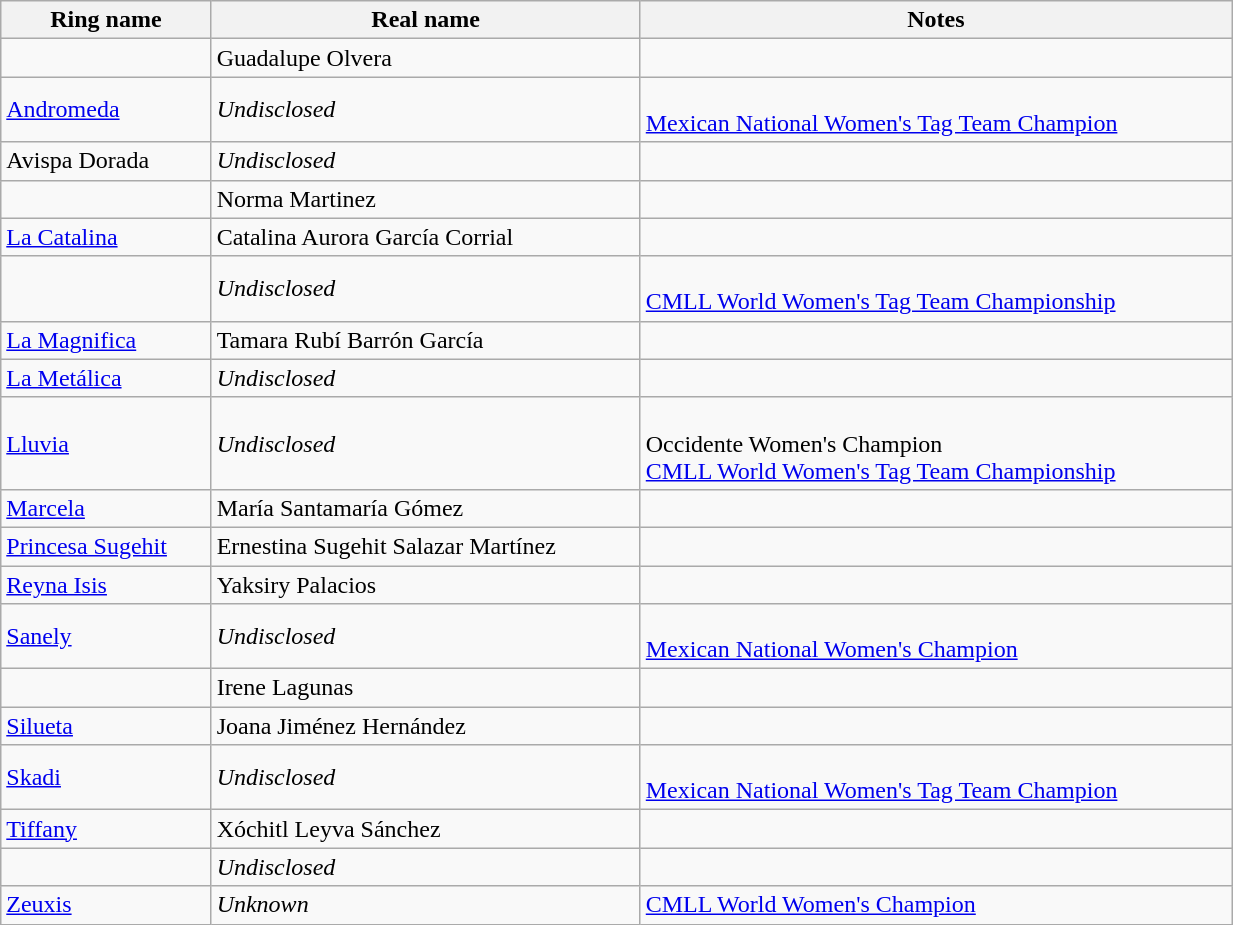<table class="wikitable sortable" style="width:65%;">
<tr>
<th>Ring name</th>
<th>Real name</th>
<th>Notes</th>
</tr>
<tr>
<td></td>
<td>Guadalupe Olvera</td>
<td></td>
</tr>
<tr>
<td><a href='#'>Andromeda</a></td>
<td><em>Undisclosed</em></td>
<td><br><a href='#'>Mexican National Women's Tag Team Champion</a></td>
</tr>
<tr>
<td>Avispa Dorada</td>
<td><em>Undisclosed</em></td>
<td></td>
</tr>
<tr>
<td></td>
<td>Norma Martinez</td>
<td></td>
</tr>
<tr>
<td><a href='#'>La Catalina</a></td>
<td>Catalina Aurora García Corrial</td>
<td></td>
</tr>
<tr>
<td></td>
<td><em>Undisclosed</em></td>
<td><br><a href='#'>CMLL World Women's Tag Team Championship</a></td>
</tr>
<tr>
<td><a href='#'>La Magnifica</a></td>
<td>Tamara Rubí Barrón García</td>
<td></td>
</tr>
<tr>
<td><a href='#'>La Metálica</a></td>
<td><em>Undisclosed</em></td>
<td></td>
</tr>
<tr>
<td><a href='#'>Lluvia</a></td>
<td><em>Undisclosed</em></td>
<td><br>Occidente Women's Champion<br><a href='#'>CMLL World Women's Tag Team Championship</a></td>
</tr>
<tr>
<td><a href='#'>Marcela</a></td>
<td>María Santamaría Gómez</td>
<td></td>
</tr>
<tr>
<td><a href='#'>Princesa Sugehit</a></td>
<td>Ernestina Sugehit Salazar Martínez</td>
<td></td>
</tr>
<tr>
<td><a href='#'>Reyna Isis</a></td>
<td>Yaksiry Palacios</td>
<td></td>
</tr>
<tr>
<td><a href='#'>Sanely</a></td>
<td><em>Undisclosed</em></td>
<td><br> <a href='#'>Mexican National Women's Champion</a></td>
</tr>
<tr>
<td></td>
<td>Irene Lagunas</td>
<td></td>
</tr>
<tr>
<td><a href='#'>Silueta</a></td>
<td>Joana Jiménez Hernández</td>
<td></td>
</tr>
<tr>
<td><a href='#'>Skadi</a></td>
<td><em>Undisclosed</em></td>
<td><br><a href='#'>Mexican National Women's Tag Team Champion</a></td>
</tr>
<tr>
<td><a href='#'>Tiffany</a></td>
<td>Xóchitl Leyva Sánchez</td>
<td></td>
</tr>
<tr>
<td></td>
<td><em>Undisclosed</em></td>
<td></td>
</tr>
<tr>
<td><a href='#'>Zeuxis</a></td>
<td><em>Unknown</em></td>
<td><a href='#'>CMLL World Women's Champion</a></td>
</tr>
</table>
